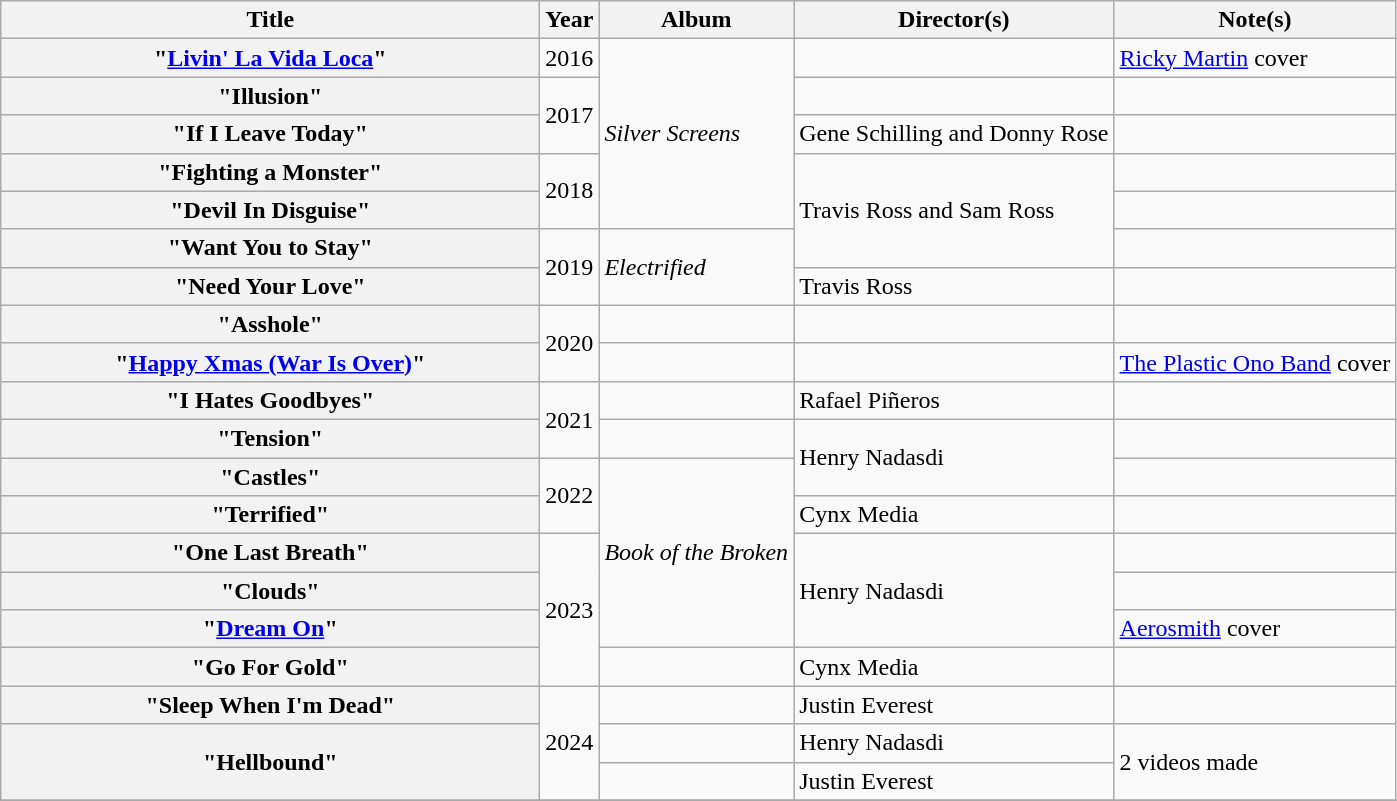<table class="wikitable plainrowheaders">
<tr>
<th scope="col" style="width:22em;">Title</th>
<th scope="col">Year</th>
<th scope="col">Album</th>
<th scope="col">Director(s)</th>
<th scope="col">Note(s)</th>
</tr>
<tr>
<th scope="row">"<a href='#'>Livin' La Vida Loca</a>"</th>
<td>2016</td>
<td rowspan="5"><em>Silver Screens</em></td>
<td></td>
<td><a href='#'>Ricky Martin</a> cover</td>
</tr>
<tr>
<th scope="row">"Illusion"</th>
<td rowspan="2">2017</td>
<td></td>
<td></td>
</tr>
<tr>
<th scope="row">"If I Leave Today"</th>
<td>Gene Schilling and Donny Rose</td>
<td></td>
</tr>
<tr>
<th scope="row">"Fighting a Monster"</th>
<td rowspan="2">2018</td>
<td rowspan="3">Travis Ross and Sam Ross</td>
<td></td>
</tr>
<tr>
<th scope="row">"Devil In Disguise"</th>
<td></td>
</tr>
<tr>
<th scope="row">"Want You to Stay"</th>
<td rowspan="2">2019</td>
<td rowspan="2"><em>Electrified</em></td>
<td></td>
</tr>
<tr>
<th scope="row">"Need Your Love"</th>
<td>Travis Ross</td>
<td></td>
</tr>
<tr>
<th scope="row">"Asshole"</th>
<td rowspan="2">2020</td>
<td></td>
<td></td>
<td></td>
</tr>
<tr>
<th scope="row">"<a href='#'>Happy Xmas (War Is Over)</a>"</th>
<td></td>
<td></td>
<td><a href='#'>The Plastic Ono Band</a> cover</td>
</tr>
<tr>
<th scope="row">"I Hates Goodbyes"</th>
<td rowspan="2">2021</td>
<td></td>
<td>Rafael Piñeros</td>
<td></td>
</tr>
<tr>
<th scope="row">"Tension"</th>
<td></td>
<td rowspan="2">Henry Nadasdi</td>
<td></td>
</tr>
<tr>
<th scope="row">"Castles"</th>
<td rowspan="2">2022</td>
<td rowspan="5"><em>Book of the Broken</em></td>
<td></td>
</tr>
<tr>
<th scope="row">"Terrified"</th>
<td>Cynx Media</td>
<td></td>
</tr>
<tr>
<th scope="row">"One Last Breath"</th>
<td rowspan="4">2023</td>
<td rowspan="3">Henry Nadasdi</td>
<td></td>
</tr>
<tr>
<th scope="row">"Clouds"</th>
<td></td>
</tr>
<tr>
<th scope="row">"<a href='#'>Dream On</a>"</th>
<td><a href='#'>Aerosmith</a> cover</td>
</tr>
<tr>
<th scope="row">"Go For Gold"</th>
<td></td>
<td>Cynx Media</td>
<td></td>
</tr>
<tr>
<th scope="row">"Sleep When I'm Dead"</th>
<td rowspan="3">2024</td>
<td></td>
<td>Justin Everest</td>
<td></td>
</tr>
<tr>
<th scope="row" rowspan="2">"Hellbound"</th>
<td></td>
<td>Henry Nadasdi</td>
<td rowspan="2">2 videos made</td>
</tr>
<tr>
<td></td>
<td>Justin Everest</td>
</tr>
<tr>
</tr>
</table>
